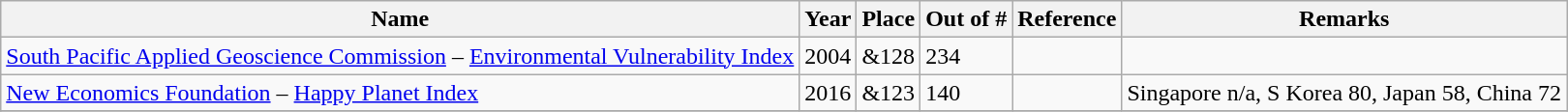<table class="wikitable sortable" style="text-align:left">
<tr>
<th>Name</th>
<th>Year</th>
<th>Place</th>
<th>Out of #</th>
<th>Reference</th>
<th>Remarks</th>
</tr>
<tr>
<td><a href='#'>South Pacific Applied Geoscience Commission</a> – <a href='#'>Environmental Vulnerability Index</a></td>
<td>2004</td>
<td><span>&</span>128</td>
<td>234</td>
<td> </td>
<td></td>
</tr>
<tr>
<td><a href='#'>New Economics Foundation</a> – <a href='#'>Happy Planet Index</a></td>
<td>2016</td>
<td><span>&</span>123</td>
<td>140</td>
<td></td>
<td>Singapore n/a, S Korea 80, Japan 58, China 72</td>
</tr>
<tr>
</tr>
</table>
